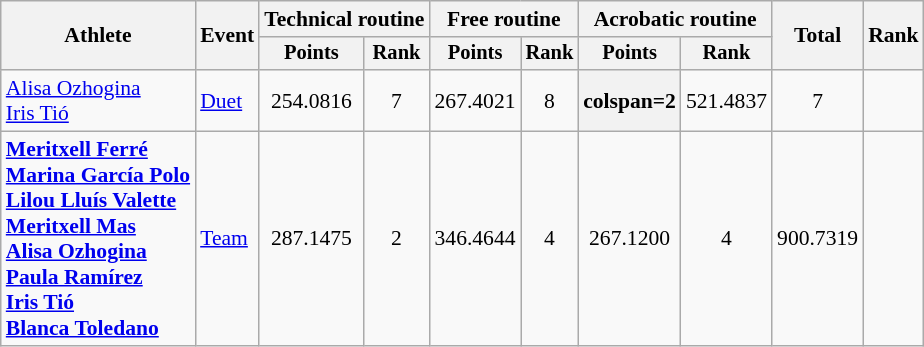<table class="wikitable" style="font-size:90%">
<tr>
<th rowspan="2">Athlete</th>
<th rowspan="2">Event</th>
<th colspan=2>Technical routine</th>
<th colspan=2>Free routine</th>
<th colspan=2>Acrobatic routine</th>
<th rowspan="2">Total</th>
<th rowspan="2">Rank</th>
</tr>
<tr style="font-size:95%">
<th>Points</th>
<th>Rank</th>
<th>Points</th>
<th>Rank</th>
<th>Points</th>
<th>Rank</th>
</tr>
<tr align=center>
<td align=left><a href='#'>Alisa Ozhogina</a><br><a href='#'>Iris Tió</a></td>
<td align=left><a href='#'>Duet</a></td>
<td>254.0816</td>
<td>7</td>
<td>267.4021</td>
<td>8</td>
<th>colspan=2 </th>
<td>521.4837</td>
<td>7</td>
</tr>
<tr align=center>
<td align=left><strong><a href='#'>Meritxell Ferré</a><br><a href='#'>Marina García Polo</a><br><a href='#'>Lilou Lluís Valette</a><br><a href='#'>Meritxell Mas</a><br><a href='#'>Alisa Ozhogina</a><br><a href='#'>Paula Ramírez</a><br><a href='#'>Iris Tió</a><br><a href='#'>Blanca Toledano</a></strong></td>
<td align=left><a href='#'>Team</a></td>
<td>287.1475</td>
<td>2</td>
<td>346.4644</td>
<td>4</td>
<td>267.1200</td>
<td>4</td>
<td>900.7319</td>
<td></td>
</tr>
</table>
